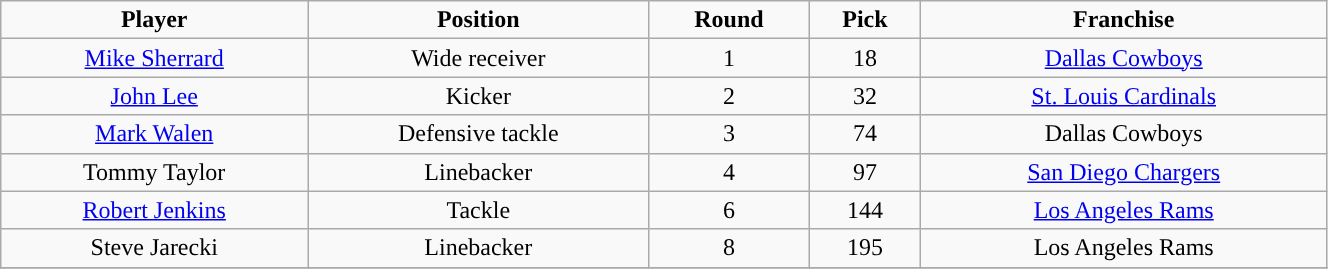<table class="wikitable" width="70%">
<tr align="center">
<td><strong>Player</strong></td>
<td><strong>Position</strong></td>
<td><strong>Round</strong></td>
<td><strong>Pick</strong></td>
<td><strong>Franchise</strong></td>
</tr>
<tr align="center" bgcolor="">
<td><a href='#'>Mike Sherrard</a></td>
<td>Wide receiver</td>
<td>1</td>
<td>18</td>
<td><a href='#'>Dallas Cowboys</a></td>
</tr>
<tr align="center" bgcolor="">
<td><a href='#'>John Lee</a></td>
<td>Kicker</td>
<td>2</td>
<td>32</td>
<td><a href='#'>St. Louis Cardinals</a></td>
</tr>
<tr align="center" bgcolor="">
<td><a href='#'>Mark Walen</a></td>
<td>Defensive tackle</td>
<td>3</td>
<td>74</td>
<td>Dallas Cowboys</td>
</tr>
<tr align="center" bgcolor="">
<td>Tommy Taylor</td>
<td>Linebacker</td>
<td>4</td>
<td>97</td>
<td><a href='#'>San Diego Chargers</a></td>
</tr>
<tr align="center" bgcolor="">
<td><a href='#'>Robert Jenkins</a></td>
<td>Tackle</td>
<td>6</td>
<td>144</td>
<td><a href='#'>Los Angeles Rams</a></td>
</tr>
<tr align="center" bgcolor="">
<td>Steve Jarecki</td>
<td>Linebacker</td>
<td>8</td>
<td>195</td>
<td>Los Angeles Rams</td>
</tr>
<tr align="center" bgcolor="">
</tr>
</table>
